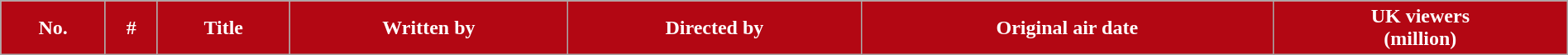<table class="wikitable plainrowheaders" style="width:100%;">
<tr>
<th style="background-color: #B30713; color: #ffffff;" width="0%">No.</th>
<th style="background-color: #B30713; color: #ffffff;" width="0%">#</th>
<th style="background-color: #B30713; color: #ffffff;" width="0%">Title</th>
<th style="background-color: #B30713; color: #ffffff;" width="0%">Written by</th>
<th style="background-color: #B30713; color: #ffffff;" width="0%">Directed by</th>
<th style="background-color: #B30713; color: #ffffff;" width="0%">Original air date</th>
<th style="background-color: #B30713; color: #ffffff;" width="0%">UK viewers<br>(million)<br>







</th>
</tr>
</table>
